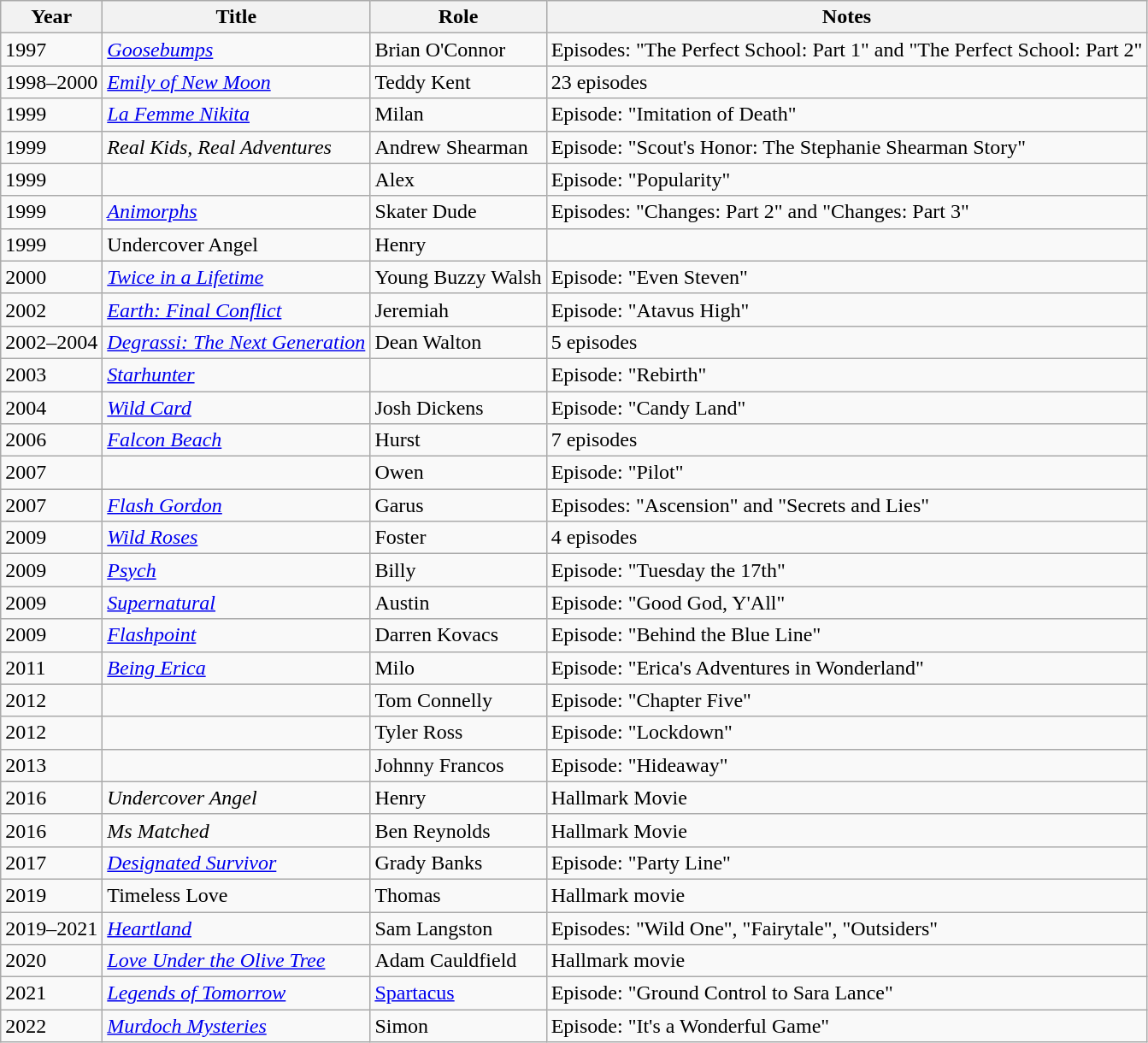<table class="wikitable sortable">
<tr>
<th>Year</th>
<th>Title</th>
<th>Role</th>
<th>Notes</th>
</tr>
<tr>
<td>1997</td>
<td><em><a href='#'>Goosebumps</a></em></td>
<td>Brian O'Connor</td>
<td>Episodes: "The Perfect School: Part 1" and "The Perfect School: Part 2"</td>
</tr>
<tr>
<td>1998–2000</td>
<td><em><a href='#'>Emily of New Moon</a></em></td>
<td>Teddy Kent</td>
<td>23 episodes</td>
</tr>
<tr>
<td>1999</td>
<td><em><a href='#'>La Femme Nikita</a></em></td>
<td>Milan</td>
<td>Episode: "Imitation of Death"</td>
</tr>
<tr>
<td>1999</td>
<td><em>Real Kids, Real Adventures</em></td>
<td>Andrew Shearman</td>
<td>Episode: "Scout's Honor: The Stephanie Shearman Story"</td>
</tr>
<tr>
<td>1999</td>
<td><em></em></td>
<td>Alex</td>
<td>Episode: "Popularity"</td>
</tr>
<tr>
<td>1999</td>
<td><em><a href='#'>Animorphs</a></em></td>
<td>Skater Dude</td>
<td>Episodes: "Changes: Part 2" and "Changes: Part 3"</td>
</tr>
<tr>
<td>1999</td>
<td>Undercover Angel</td>
<td>Henry</td>
<td></td>
</tr>
<tr>
<td>2000</td>
<td><em><a href='#'>Twice in a Lifetime</a></em></td>
<td>Young Buzzy Walsh</td>
<td>Episode: "Even Steven"</td>
</tr>
<tr>
<td>2002</td>
<td><em><a href='#'>Earth: Final Conflict</a></em></td>
<td>Jeremiah</td>
<td>Episode: "Atavus High"</td>
</tr>
<tr>
<td>2002–2004</td>
<td><em><a href='#'>Degrassi: The Next Generation</a></em></td>
<td>Dean Walton</td>
<td>5 episodes</td>
</tr>
<tr>
<td>2003</td>
<td><em><a href='#'>Starhunter</a></em></td>
<td></td>
<td>Episode: "Rebirth"</td>
</tr>
<tr>
<td>2004</td>
<td><em><a href='#'>Wild Card</a></em></td>
<td>Josh Dickens</td>
<td>Episode: "Candy Land"</td>
</tr>
<tr>
<td>2006</td>
<td><em><a href='#'>Falcon Beach</a></em></td>
<td>Hurst</td>
<td>7 episodes</td>
</tr>
<tr>
<td>2007</td>
<td><em></em></td>
<td>Owen</td>
<td>Episode: "Pilot"</td>
</tr>
<tr>
<td>2007</td>
<td><em><a href='#'>Flash Gordon</a></em></td>
<td>Garus</td>
<td>Episodes: "Ascension" and "Secrets and Lies"</td>
</tr>
<tr>
<td>2009</td>
<td><em><a href='#'>Wild Roses</a></em></td>
<td>Foster</td>
<td>4 episodes</td>
</tr>
<tr>
<td>2009</td>
<td><em><a href='#'>Psych</a></em></td>
<td>Billy</td>
<td>Episode: "Tuesday the 17th"</td>
</tr>
<tr>
<td>2009</td>
<td><em><a href='#'>Supernatural</a></em></td>
<td>Austin</td>
<td>Episode: "Good God, Y'All"</td>
</tr>
<tr>
<td>2009</td>
<td><em><a href='#'>Flashpoint</a></em></td>
<td>Darren Kovacs</td>
<td>Episode: "Behind the Blue Line"</td>
</tr>
<tr>
<td>2011</td>
<td><em><a href='#'>Being Erica</a></em></td>
<td>Milo</td>
<td>Episode: "Erica's Adventures in Wonderland"</td>
</tr>
<tr>
<td>2012</td>
<td><em></em></td>
<td>Tom Connelly</td>
<td>Episode: "Chapter Five"</td>
</tr>
<tr>
<td>2012</td>
<td><em></em></td>
<td>Tyler Ross</td>
<td>Episode: "Lockdown"</td>
</tr>
<tr>
<td>2013</td>
<td><em></em></td>
<td>Johnny Francos</td>
<td>Episode: "Hideaway"</td>
</tr>
<tr>
<td>2016</td>
<td><em>Undercover Angel</em></td>
<td>Henry</td>
<td>Hallmark Movie</td>
</tr>
<tr>
<td>2016</td>
<td><em>Ms Matched</em></td>
<td>Ben Reynolds</td>
<td>Hallmark Movie</td>
</tr>
<tr>
<td>2017</td>
<td><em><a href='#'>Designated Survivor</a></em></td>
<td>Grady Banks</td>
<td>Episode: "Party Line"</td>
</tr>
<tr>
<td>2019</td>
<td>Timeless Love</td>
<td>Thomas</td>
<td>Hallmark movie</td>
</tr>
<tr>
<td>2019–2021</td>
<td><em><a href='#'>Heartland</a></em></td>
<td>Sam Langston</td>
<td>Episodes: "Wild One", "Fairytale", "Outsiders"</td>
</tr>
<tr>
<td>2020</td>
<td><em><a href='#'>Love Under the Olive Tree</a></em></td>
<td>Adam Cauldfield</td>
<td>Hallmark movie</td>
</tr>
<tr>
<td>2021</td>
<td><em><a href='#'>Legends of Tomorrow</a></em></td>
<td><a href='#'>Spartacus</a></td>
<td>Episode: "Ground Control to Sara Lance"</td>
</tr>
<tr>
<td>2022</td>
<td><em><a href='#'>Murdoch Mysteries</a></em></td>
<td>Simon</td>
<td>Episode: "It's a Wonderful Game"</td>
</tr>
</table>
